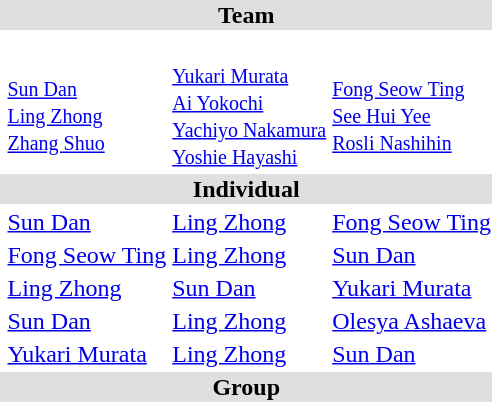<table>
<tr bgcolor="DFDFDF">
<td colspan="4" align="center"><strong>Team</strong></td>
</tr>
<tr>
<th scope=row style="text-align:left"></th>
<td><br><small><a href='#'>Sun Dan</a><br><a href='#'>Ling Zhong</a><br><a href='#'>Zhang Shuo</a></small></td>
<td><br><small><a href='#'>Yukari Murata</a><br><a href='#'>Ai Yokochi</a><br><a href='#'>Yachiyo Nakamura</a><br><a href='#'>Yoshie Hayashi</a></small></td>
<td><br><small><a href='#'>Fong Seow Ting</a><br><a href='#'>See Hui Yee</a><br><a href='#'>Rosli Nashihin</a></small></td>
</tr>
<tr bgcolor="DFDFDF">
<td colspan="4" align="center"><strong>Individual</strong></td>
</tr>
<tr>
<th scope=row style="text-align:left"></th>
<td><a href='#'>Sun Dan</a><br><small></small></td>
<td><a href='#'>Ling Zhong</a><br><small></small></td>
<td><a href='#'>Fong Seow Ting</a><br><small></small></td>
</tr>
<tr>
<th scope=row style="text-align:left"></th>
<td><a href='#'>Fong Seow Ting</a><br><small></small></td>
<td><a href='#'>Ling Zhong</a><br><small></small></td>
<td><a href='#'>Sun Dan</a><br><small></small></td>
</tr>
<tr>
<th scope=row style="text-align:left"></th>
<td><a href='#'>Ling Zhong</a><br><small></small></td>
<td><a href='#'>Sun Dan</a><br><small></small></td>
<td><a href='#'>Yukari Murata</a><br><small></small></td>
</tr>
<tr>
<th scope=row style="text-align:left"></th>
<td><a href='#'>Sun Dan</a><br><small></small></td>
<td><a href='#'>Ling Zhong</a><br><small></small></td>
<td><a href='#'>Olesya Ashaeva</a><br><small></small></td>
</tr>
<tr>
<th scope=row style="text-align:left"></th>
<td><a href='#'>Yukari Murata</a><br><small></small></td>
<td><a href='#'>Ling Zhong</a><br><small></small></td>
<td><a href='#'>Sun Dan</a><br><small></small></td>
</tr>
<tr bgcolor="DFDFDF">
<td colspan="4" align="center"><strong>Group</strong></td>
</tr>
<tr>
<th scope=row style="text-align:left"></th>
<td></td>
<td></td>
<td></td>
</tr>
<tr>
<th scope=row style="text-align:left"></th>
<td></td>
<td></td>
<td></td>
</tr>
<tr>
<th scope=row style="text-align:left"></th>
<td></td>
<td></td>
<td></td>
</tr>
</table>
